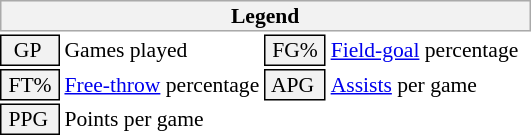<table class="toccolours" style="font-size: 90%; white-space: nowrap;">
<tr>
<th colspan="6" style="background:#f2f2f2; border:1px solid #aaa;">Legend</th>
</tr>
<tr>
<td style="background:#f2f2f2; border:1px solid black;">  GP</td>
<td>Games played</td>
<td style="background:#f2f2f2; border:1px solid black;"> FG% </td>
<td style="padding-right: 8px"><a href='#'>Field-goal</a> percentage</td>
</tr>
<tr>
<td style="background:#f2f2f2; border:1px solid black;"> FT% </td>
<td><a href='#'>Free-throw</a> percentage</td>
<td style="background:#f2f2f2; border:1px solid black;"> APG </td>
<td><a href='#'>Assists</a> per game</td>
</tr>
<tr>
<td style="background:#f2f2f2; border:1px solid black;"> PPG </td>
<td>Points per game</td>
</tr>
<tr>
</tr>
</table>
